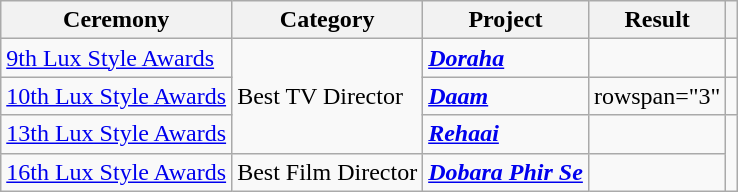<table class="wikitable style">
<tr>
<th>Ceremony</th>
<th>Category</th>
<th>Project</th>
<th>Result</th>
<th></th>
</tr>
<tr>
<td><a href='#'>9th Lux Style Awards</a></td>
<td rowspan="3">Best TV Director</td>
<td><strong><em><a href='#'>Doraha</a></em></strong></td>
<td></td>
<td></td>
</tr>
<tr>
<td><a href='#'>10th Lux Style Awards</a></td>
<td><strong><em><a href='#'>Daam</a></em></strong></td>
<td>rowspan="3" </td>
<td></td>
</tr>
<tr>
<td><a href='#'>13th Lux Style Awards</a></td>
<td><strong><em><a href='#'>Rehaai</a></em></strong></td>
<td></td>
</tr>
<tr>
<td><a href='#'>16th Lux Style Awards</a></td>
<td>Best Film Director</td>
<td><strong><em><a href='#'>Dobara Phir Se</a></em></strong></td>
<td></td>
</tr>
</table>
